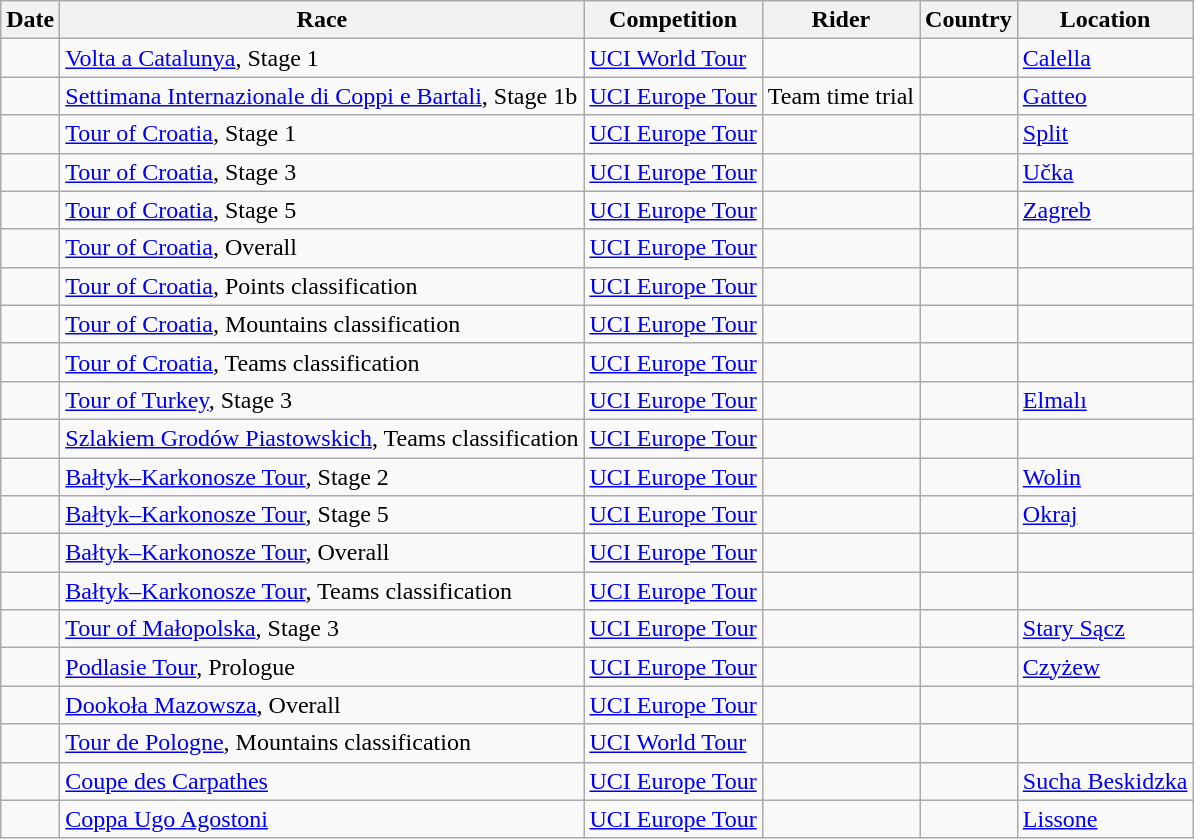<table class="wikitable sortable">
<tr>
<th>Date</th>
<th>Race</th>
<th>Competition</th>
<th>Rider</th>
<th>Country</th>
<th>Location</th>
</tr>
<tr>
<td></td>
<td><a href='#'>Volta a Catalunya</a>, Stage 1</td>
<td><a href='#'>UCI World Tour</a></td>
<td></td>
<td></td>
<td><a href='#'>Calella</a></td>
</tr>
<tr>
<td></td>
<td><a href='#'>Settimana Internazionale di Coppi e Bartali</a>, Stage 1b</td>
<td><a href='#'>UCI Europe Tour</a></td>
<td>Team time trial</td>
<td></td>
<td><a href='#'>Gatteo</a></td>
</tr>
<tr>
<td></td>
<td><a href='#'>Tour of Croatia</a>, Stage 1</td>
<td><a href='#'>UCI Europe Tour</a></td>
<td></td>
<td></td>
<td><a href='#'>Split</a></td>
</tr>
<tr>
<td></td>
<td><a href='#'>Tour of Croatia</a>, Stage 3</td>
<td><a href='#'>UCI Europe Tour</a></td>
<td></td>
<td></td>
<td><a href='#'>Učka</a></td>
</tr>
<tr>
<td></td>
<td><a href='#'>Tour of Croatia</a>, Stage 5</td>
<td><a href='#'>UCI Europe Tour</a></td>
<td></td>
<td></td>
<td><a href='#'>Zagreb</a></td>
</tr>
<tr>
<td></td>
<td><a href='#'>Tour of Croatia</a>, Overall</td>
<td><a href='#'>UCI Europe Tour</a></td>
<td></td>
<td></td>
<td></td>
</tr>
<tr>
<td></td>
<td><a href='#'>Tour of Croatia</a>, Points classification</td>
<td><a href='#'>UCI Europe Tour</a></td>
<td></td>
<td></td>
<td></td>
</tr>
<tr>
<td></td>
<td><a href='#'>Tour of Croatia</a>, Mountains classification</td>
<td><a href='#'>UCI Europe Tour</a></td>
<td></td>
<td></td>
<td></td>
</tr>
<tr>
<td></td>
<td><a href='#'>Tour of Croatia</a>, Teams classification</td>
<td><a href='#'>UCI Europe Tour</a></td>
<td align="center"></td>
<td></td>
<td></td>
</tr>
<tr>
<td></td>
<td><a href='#'>Tour of Turkey</a>, Stage 3</td>
<td><a href='#'>UCI Europe Tour</a></td>
<td></td>
<td></td>
<td><a href='#'>Elmalı</a></td>
</tr>
<tr>
<td></td>
<td><a href='#'>Szlakiem Grodów Piastowskich</a>, Teams classification</td>
<td><a href='#'>UCI Europe Tour</a></td>
<td align="center"></td>
<td></td>
<td></td>
</tr>
<tr>
<td></td>
<td><a href='#'>Bałtyk–Karkonosze Tour</a>, Stage 2</td>
<td><a href='#'>UCI Europe Tour</a></td>
<td></td>
<td></td>
<td><a href='#'>Wolin</a></td>
</tr>
<tr>
<td></td>
<td><a href='#'>Bałtyk–Karkonosze Tour</a>, Stage 5</td>
<td><a href='#'>UCI Europe Tour</a></td>
<td></td>
<td></td>
<td><a href='#'>Okraj</a></td>
</tr>
<tr>
<td></td>
<td><a href='#'>Bałtyk–Karkonosze Tour</a>, Overall</td>
<td><a href='#'>UCI Europe Tour</a></td>
<td></td>
<td></td>
<td></td>
</tr>
<tr>
<td></td>
<td><a href='#'>Bałtyk–Karkonosze Tour</a>, Teams classification</td>
<td><a href='#'>UCI Europe Tour</a></td>
<td align="center"></td>
<td></td>
<td></td>
</tr>
<tr>
<td></td>
<td><a href='#'>Tour of Małopolska</a>, Stage 3</td>
<td><a href='#'>UCI Europe Tour</a></td>
<td></td>
<td></td>
<td><a href='#'>Stary Sącz</a></td>
</tr>
<tr>
<td></td>
<td><a href='#'>Podlasie Tour</a>, Prologue</td>
<td><a href='#'>UCI Europe Tour</a></td>
<td></td>
<td></td>
<td><a href='#'>Czyżew</a></td>
</tr>
<tr>
<td></td>
<td><a href='#'>Dookoła Mazowsza</a>, Overall</td>
<td><a href='#'>UCI Europe Tour</a></td>
<td></td>
<td></td>
<td></td>
</tr>
<tr>
<td></td>
<td><a href='#'>Tour de Pologne</a>, Mountains classification</td>
<td><a href='#'>UCI World Tour</a></td>
<td></td>
<td></td>
<td></td>
</tr>
<tr>
<td></td>
<td><a href='#'>Coupe des Carpathes</a></td>
<td><a href='#'>UCI Europe Tour</a></td>
<td></td>
<td></td>
<td><a href='#'>Sucha Beskidzka</a></td>
</tr>
<tr>
<td></td>
<td><a href='#'>Coppa Ugo Agostoni</a></td>
<td><a href='#'>UCI Europe Tour</a></td>
<td></td>
<td></td>
<td><a href='#'>Lissone</a></td>
</tr>
</table>
